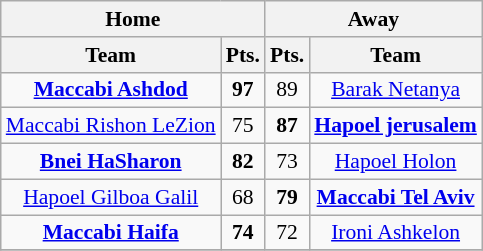<table style="font-size: 90%; text-align: center" class="wikitable">
<tr>
<th colspan="2">Home</th>
<th colspan="2">Away</th>
</tr>
<tr>
<th>Team</th>
<th>Pts.</th>
<th>Pts.</th>
<th>Team</th>
</tr>
<tr>
<td><strong><a href='#'>Maccabi Ashdod</a></strong></td>
<td><strong>97</strong></td>
<td>89</td>
<td><a href='#'>Barak Netanya</a></td>
</tr>
<tr>
<td><a href='#'>Maccabi Rishon LeZion</a></td>
<td>75</td>
<td><strong>87</strong></td>
<td><strong><a href='#'>Hapoel jerusalem</a></strong></td>
</tr>
<tr>
<td><strong><a href='#'>Bnei HaSharon</a></strong></td>
<td><strong>82</strong></td>
<td>73</td>
<td><a href='#'>Hapoel Holon</a></td>
</tr>
<tr>
<td><a href='#'>Hapoel Gilboa Galil</a></td>
<td>68</td>
<td><strong>79</strong></td>
<td><strong><a href='#'>Maccabi Tel Aviv</a></strong></td>
</tr>
<tr>
<td><strong><a href='#'>Maccabi Haifa</a></strong></td>
<td><strong>74</strong></td>
<td>72</td>
<td><a href='#'>Ironi Ashkelon</a></td>
</tr>
<tr>
</tr>
</table>
